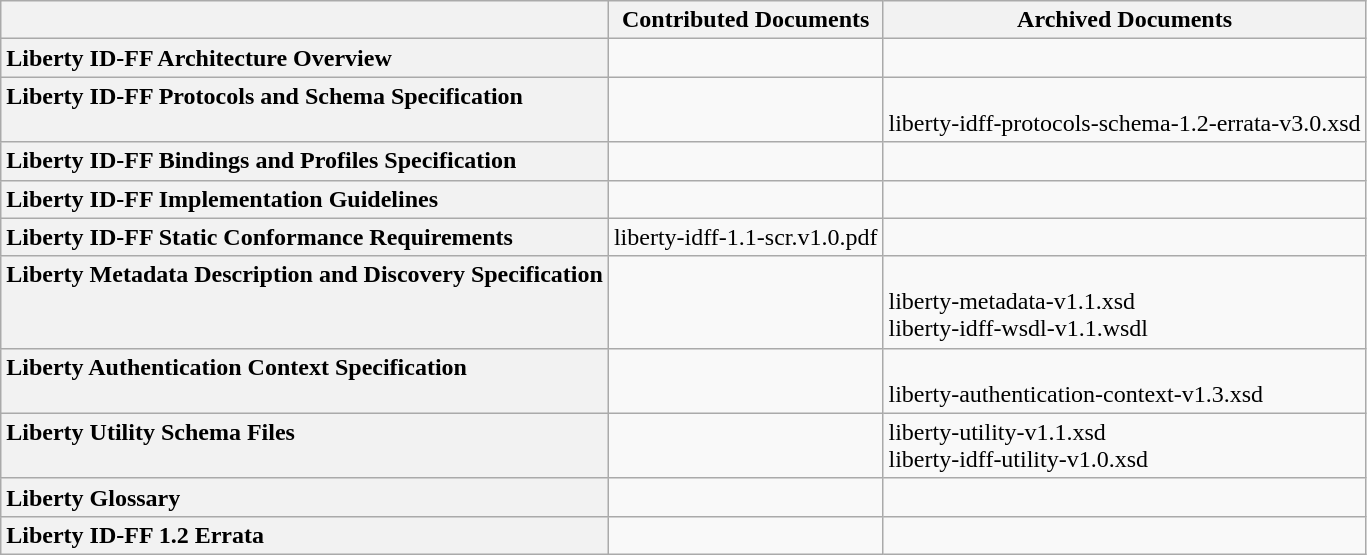<table class="wikitable">
<tr>
<th></th>
<th>Contributed Documents</th>
<th>Archived Documents</th>
</tr>
<tr>
<th style="text-align: left; vertical-align: top">Liberty ID-FF Architecture Overview</th>
<td></td>
<td></td>
</tr>
<tr>
<th style="text-align: left; vertical-align: top">Liberty ID-FF Protocols and Schema Specification</th>
<td><br></td>
<td><br>liberty-idff-protocols-schema-1.2-errata-v3.0.xsd</td>
</tr>
<tr>
<th style="text-align: left; vertical-align: top">Liberty ID-FF Bindings and Profiles Specification</th>
<td></td>
<td></td>
</tr>
<tr>
<th style="text-align: left; vertical-align: top">Liberty ID-FF Implementation Guidelines</th>
<td></td>
<td></td>
</tr>
<tr>
<th style="text-align: left; vertical-align: top">Liberty ID-FF Static Conformance Requirements</th>
<td>liberty-idff-1.1-scr.v1.0.pdf</td>
<td></td>
</tr>
<tr>
<th style="text-align: left; vertical-align: top">Liberty Metadata Description and Discovery Specification</th>
<td><br><br></td>
<td><br>liberty-metadata-v1.1.xsd<br>liberty-idff-wsdl-v1.1.wsdl</td>
</tr>
<tr>
<th style="text-align: left; vertical-align: top">Liberty Authentication Context Specification</th>
<td><br></td>
<td><br>liberty-authentication-context-v1.3.xsd</td>
</tr>
<tr>
<th style="text-align: left; vertical-align: top">Liberty Utility Schema Files</th>
<td><br></td>
<td>liberty-utility-v1.1.xsd<br>liberty-idff-utility-v1.0.xsd</td>
</tr>
<tr>
<th style="text-align: left; vertical-align: top">Liberty Glossary</th>
<td></td>
<td></td>
</tr>
<tr>
<th style="text-align: left; vertical-align: top">Liberty ID-FF 1.2 Errata</th>
<td></td>
<td></td>
</tr>
</table>
